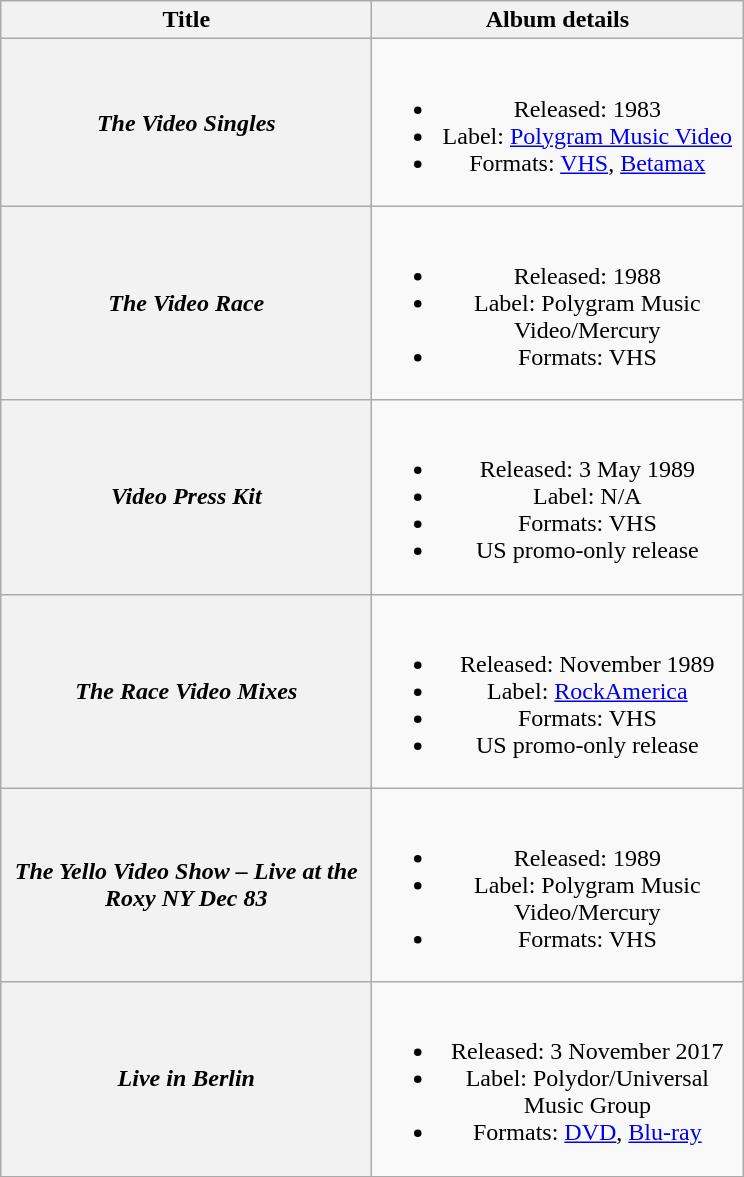<table class="wikitable plainrowheaders" style="text-align:center;">
<tr>
<th scope="col" style="width:15em;">Title</th>
<th scope="col" style="width:15em;">Album details</th>
</tr>
<tr>
<th scope="row"><em>The Video Singles</em></th>
<td><br><ul><li>Released: 1983</li><li>Label: <a href='#'>Polygram Music Video</a></li><li>Formats: <a href='#'>VHS</a>, <a href='#'>Betamax</a></li></ul></td>
</tr>
<tr>
<th scope="row"><em>The Video Race</em></th>
<td><br><ul><li>Released: 1988</li><li>Label: Polygram Music Video/Mercury</li><li>Formats: VHS</li></ul></td>
</tr>
<tr>
<th scope="row"><em>Video Press Kit</em></th>
<td><br><ul><li>Released: 3 May 1989</li><li>Label: N/A</li><li>Formats: VHS</li><li>US promo-only release</li></ul></td>
</tr>
<tr>
<th scope="row"><em>The Race Video Mixes</em></th>
<td><br><ul><li>Released: November 1989</li><li>Label: <a href='#'>RockAmerica</a></li><li>Formats: VHS</li><li>US promo-only release</li></ul></td>
</tr>
<tr>
<th scope="row"><em>The Yello Video Show – Live at the Roxy NY Dec 83</em></th>
<td><br><ul><li>Released: 1989</li><li>Label: Polygram Music Video/Mercury</li><li>Formats: VHS</li></ul></td>
</tr>
<tr>
<th scope="row"><em>Live in Berlin</em></th>
<td><br><ul><li>Released: 3 November 2017</li><li>Label: Polydor/Universal Music Group</li><li>Formats: <a href='#'>DVD</a>, <a href='#'>Blu-ray</a></li></ul></td>
</tr>
</table>
